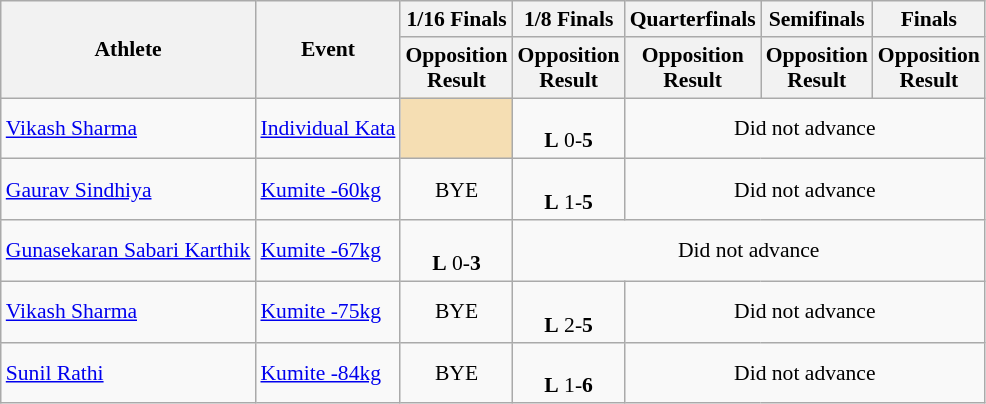<table class=wikitable style="font-size:90%">
<tr>
<th rowspan=2>Athlete</th>
<th rowspan=2>Event</th>
<th>1/16 Finals</th>
<th>1/8 Finals</th>
<th>Quarterfinals</th>
<th>Semifinals</th>
<th>Finals</th>
</tr>
<tr>
<th>Opposition<br>Result</th>
<th>Opposition<br>Result</th>
<th>Opposition<br>Result</th>
<th>Opposition<br>Result</th>
<th>Opposition<br>Result</th>
</tr>
<tr>
<td><a href='#'>Vikash Sharma</a></td>
<td><a href='#'>Individual Kata</a></td>
<td style="background:wheat;"></td>
<td align=center><br><strong>L</strong> 0-<strong>5</strong></td>
<td align=center colspan="7">Did not advance</td>
</tr>
<tr>
<td><a href='#'>Gaurav Sindhiya</a></td>
<td><a href='#'>Kumite -60kg</a></td>
<td align=center>BYE</td>
<td align=center><br><strong>L</strong> 1-<strong>5</strong></td>
<td align=center colspan="7">Did not advance</td>
</tr>
<tr>
<td><a href='#'>Gunasekaran Sabari Karthik</a></td>
<td><a href='#'>Kumite -67kg</a></td>
<td align=center><br><strong>L</strong> 0-<strong>3</strong></td>
<td align=center colspan="7">Did not advance</td>
</tr>
<tr>
<td><a href='#'>Vikash Sharma</a></td>
<td><a href='#'>Kumite -75kg</a></td>
<td align=center>BYE</td>
<td align=center><br><strong>L</strong> 2-<strong>5</strong></td>
<td align=center colspan="7">Did not advance</td>
</tr>
<tr>
<td><a href='#'>Sunil Rathi</a></td>
<td><a href='#'>Kumite -84kg</a></td>
<td align=center>BYE</td>
<td align=center><br><strong>L</strong> 1-<strong>6</strong></td>
<td align=center colspan="7">Did not advance</td>
</tr>
</table>
